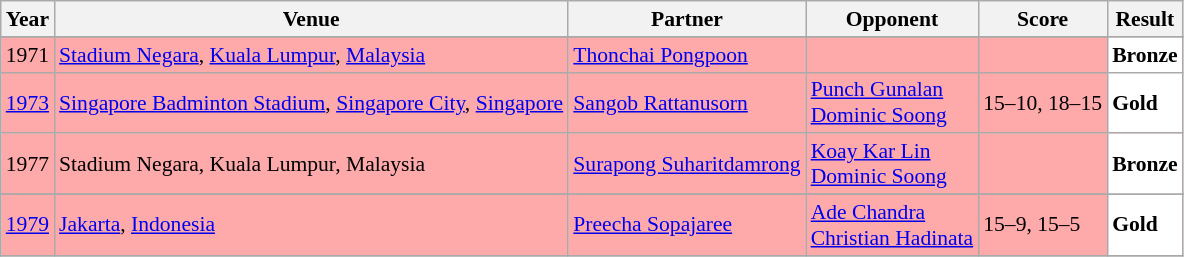<table class="sortable wikitable" style="font-size: 90%;">
<tr>
<th>Year</th>
<th>Venue</th>
<th>Partner</th>
<th>Opponent</th>
<th>Score</th>
<th>Result</th>
</tr>
<tr>
</tr>
<tr>
</tr>
<tr style="background:#FFAAAA">
<td align="center">1971</td>
<td align="left"><a href='#'>Stadium Negara</a>, <a href='#'>Kuala Lumpur</a>, <a href='#'>Malaysia</a></td>
<td align="left"> <a href='#'>Thonchai Pongpoon</a></td>
<td align="left"></td>
<td align="left"></td>
<td style="text-align:left; background:white"> <strong>Bronze</strong></td>
</tr>
<tr style="background:#FFAAAA">
<td align="center"><a href='#'>1973</a></td>
<td align="left"><a href='#'>Singapore Badminton Stadium</a>, <a href='#'>Singapore City</a>, <a href='#'>Singapore</a></td>
<td align="left"> <a href='#'>Sangob Rattanusorn</a></td>
<td align="left"> <a href='#'>Punch Gunalan</a><br> <a href='#'>Dominic Soong</a></td>
<td align="left">15–10, 18–15</td>
<td style="text-align:left; background:white"> <strong>Gold</strong></td>
</tr>
<tr style="background:#FFAAAA">
<td align="center">1977</td>
<td align="left">Stadium Negara, Kuala Lumpur, Malaysia</td>
<td align="left"> <a href='#'>Surapong Suharitdamrong</a></td>
<td align="left"> <a href='#'>Koay Kar Lin</a><br> <a href='#'>Dominic Soong</a></td>
<td align="left"></td>
<td style="text-align:left; background:white"> <strong>Bronze</strong></td>
</tr>
<tr>
</tr>
<tr style="background:#FFAAAA">
<td align="center"><a href='#'>1979</a></td>
<td align="left"><a href='#'>Jakarta</a>, <a href='#'>Indonesia</a></td>
<td align="left"> <a href='#'>Preecha Sopajaree</a></td>
<td align="left"> <a href='#'>Ade Chandra</a><br> <a href='#'>Christian Hadinata</a></td>
<td align="left">15–9, 15–5</td>
<td style="text-align:left; background:white"> <strong>Gold</strong></td>
</tr>
<tr>
</tr>
</table>
